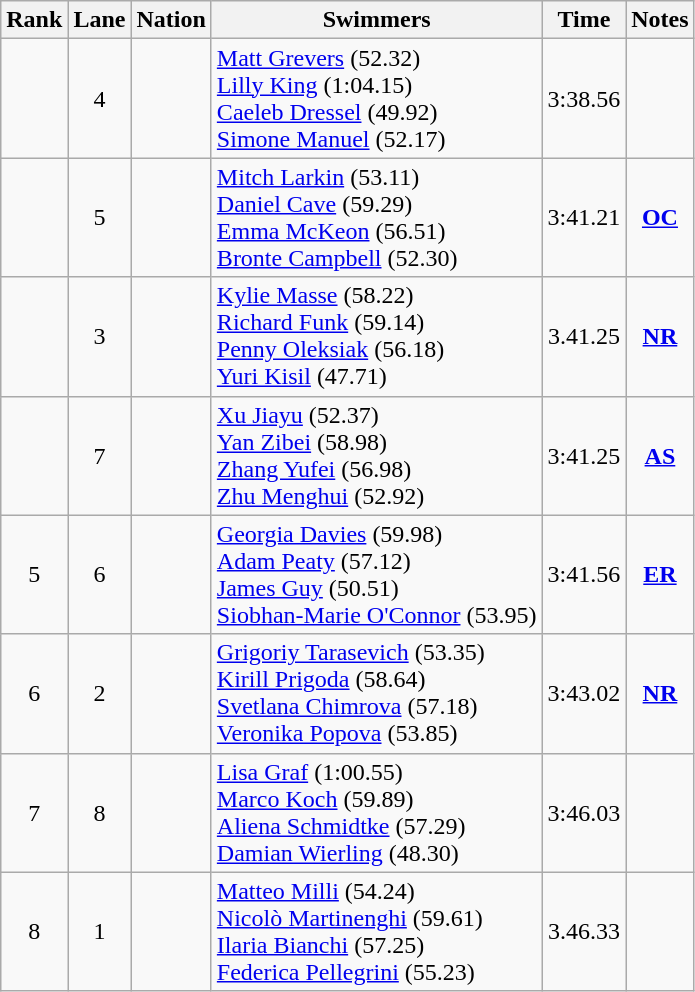<table class="wikitable sortable" style="text-align:center">
<tr>
<th>Rank</th>
<th>Lane</th>
<th>Nation</th>
<th>Swimmers</th>
<th>Time</th>
<th>Notes</th>
</tr>
<tr>
<td></td>
<td>4</td>
<td align=left></td>
<td align=left><a href='#'>Matt Grevers</a> (52.32)<br><a href='#'>Lilly King</a> (1:04.15) <br><a href='#'>Caeleb Dressel</a> (49.92)<br><a href='#'>Simone Manuel</a> (52.17)</td>
<td>3:38.56</td>
<td></td>
</tr>
<tr>
<td></td>
<td>5</td>
<td align=left></td>
<td align=left><a href='#'>Mitch Larkin</a> (53.11)<br><a href='#'>Daniel Cave</a> (59.29)<br><a href='#'>Emma McKeon</a> (56.51)<br><a href='#'>Bronte Campbell</a> (52.30)</td>
<td>3:41.21</td>
<td><strong><a href='#'>OC</a></strong></td>
</tr>
<tr>
<td></td>
<td>3</td>
<td align=left></td>
<td align=left><a href='#'>Kylie Masse</a> (58.22)<br><a href='#'>Richard Funk</a> (59.14)<br><a href='#'>Penny Oleksiak</a> (56.18)<br><a href='#'>Yuri Kisil</a> (47.71)</td>
<td>3.41.25</td>
<td><strong><a href='#'>NR</a></strong></td>
</tr>
<tr>
<td></td>
<td>7</td>
<td align=left></td>
<td align=left><a href='#'>Xu Jiayu</a> (52.37)<br><a href='#'>Yan Zibei</a> (58.98)<br><a href='#'>Zhang Yufei</a> (56.98)<br><a href='#'>Zhu Menghui</a> (52.92)</td>
<td>3:41.25</td>
<td><strong><a href='#'>AS</a></strong></td>
</tr>
<tr>
<td>5</td>
<td>6</td>
<td align=left></td>
<td align=left><a href='#'>Georgia Davies</a> (59.98)<br><a href='#'>Adam Peaty</a> (57.12)<br><a href='#'>James Guy</a> (50.51)<br><a href='#'>Siobhan-Marie O'Connor</a> (53.95)</td>
<td>3:41.56</td>
<td><strong><a href='#'>ER</a></strong></td>
</tr>
<tr>
<td>6</td>
<td>2</td>
<td align=left></td>
<td align=left><a href='#'>Grigoriy Tarasevich</a> (53.35)<br><a href='#'>Kirill Prigoda</a> (58.64)<br><a href='#'>Svetlana Chimrova</a> (57.18)<br><a href='#'>Veronika Popova</a> (53.85)</td>
<td>3:43.02</td>
<td><strong><a href='#'>NR</a></strong></td>
</tr>
<tr>
<td>7</td>
<td>8</td>
<td align=left></td>
<td align=left><a href='#'>Lisa Graf</a> (1:00.55)<br><a href='#'>Marco Koch</a> (59.89)<br><a href='#'>Aliena Schmidtke</a> (57.29)<br><a href='#'>Damian Wierling</a> (48.30)</td>
<td>3:46.03</td>
<td></td>
</tr>
<tr>
<td>8</td>
<td>1</td>
<td align=left></td>
<td align=left><a href='#'>Matteo Milli</a> (54.24)<br><a href='#'>Nicolò Martinenghi</a> (59.61)<br><a href='#'>Ilaria Bianchi</a> (57.25)<br><a href='#'>Federica Pellegrini</a> (55.23)</td>
<td>3.46.33</td>
<td></td>
</tr>
</table>
